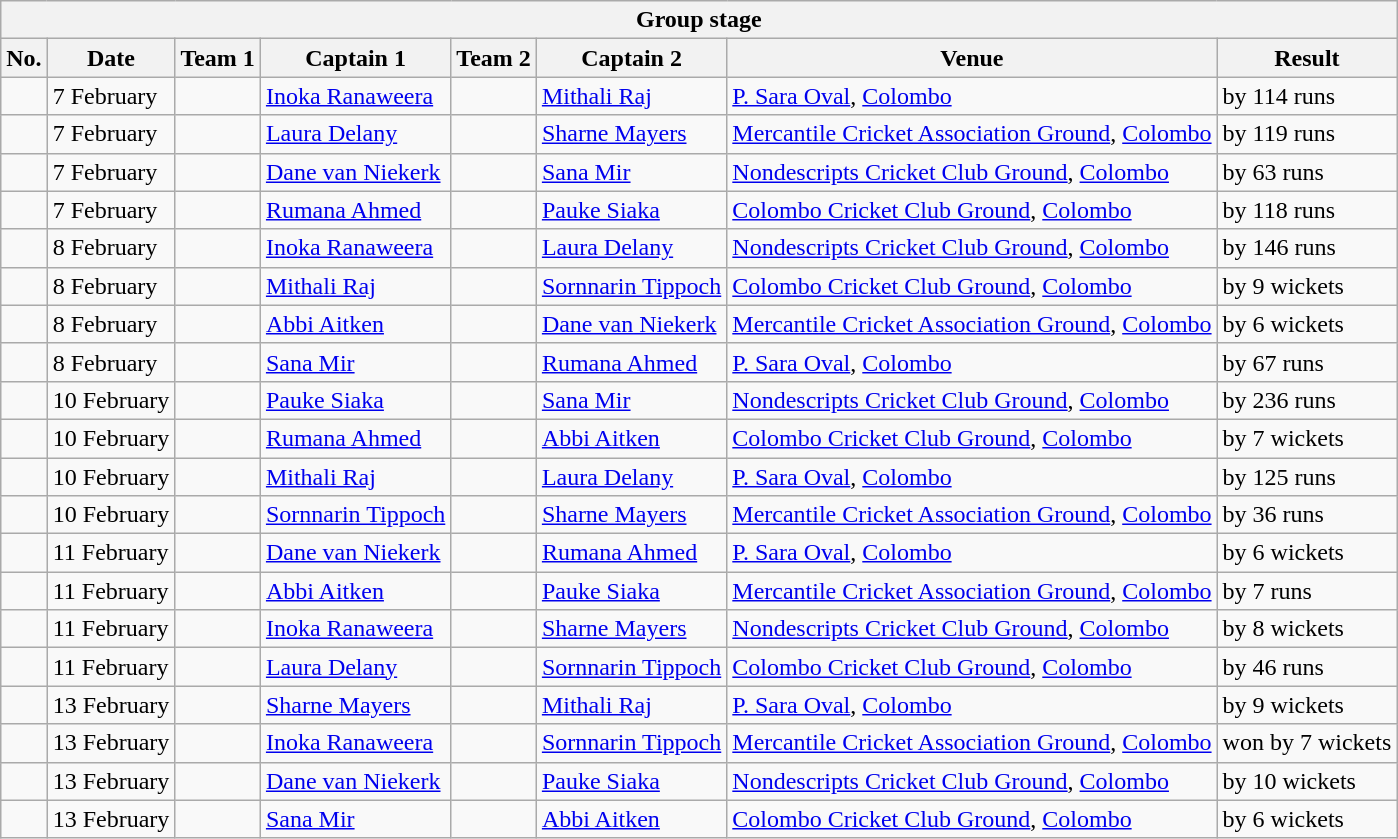<table class="wikitable">
<tr>
<th colspan="8">Group stage</th>
</tr>
<tr>
<th>No.</th>
<th>Date</th>
<th>Team 1</th>
<th>Captain 1</th>
<th>Team 2</th>
<th>Captain 2</th>
<th>Venue</th>
<th>Result</th>
</tr>
<tr>
<td></td>
<td>7 February</td>
<td></td>
<td><a href='#'>Inoka Ranaweera</a></td>
<td></td>
<td><a href='#'>Mithali Raj</a></td>
<td><a href='#'>P. Sara Oval</a>, <a href='#'>Colombo</a></td>
<td> by 114 runs</td>
</tr>
<tr>
<td></td>
<td>7 February</td>
<td></td>
<td><a href='#'>Laura Delany</a></td>
<td></td>
<td><a href='#'>Sharne Mayers</a></td>
<td><a href='#'>Mercantile Cricket Association Ground</a>, <a href='#'>Colombo</a></td>
<td> by 119 runs</td>
</tr>
<tr>
<td></td>
<td>7 February</td>
<td></td>
<td><a href='#'>Dane van Niekerk</a></td>
<td></td>
<td><a href='#'>Sana Mir</a></td>
<td><a href='#'>Nondescripts Cricket Club Ground</a>, <a href='#'>Colombo</a></td>
<td> by 63 runs</td>
</tr>
<tr>
<td></td>
<td>7 February</td>
<td></td>
<td><a href='#'>Rumana Ahmed</a></td>
<td></td>
<td><a href='#'>Pauke Siaka</a></td>
<td><a href='#'>Colombo Cricket Club Ground</a>, <a href='#'>Colombo</a></td>
<td> by 118 runs</td>
</tr>
<tr>
<td></td>
<td>8 February</td>
<td></td>
<td><a href='#'>Inoka Ranaweera</a></td>
<td></td>
<td><a href='#'>Laura Delany</a></td>
<td><a href='#'>Nondescripts Cricket Club Ground</a>, <a href='#'>Colombo</a></td>
<td> by 146 runs</td>
</tr>
<tr>
<td></td>
<td>8 February</td>
<td></td>
<td><a href='#'>Mithali Raj</a></td>
<td></td>
<td><a href='#'>Sornnarin Tippoch</a></td>
<td><a href='#'>Colombo Cricket Club Ground</a>, <a href='#'>Colombo</a></td>
<td> by 9 wickets</td>
</tr>
<tr>
<td></td>
<td>8 February</td>
<td></td>
<td><a href='#'>Abbi Aitken</a></td>
<td></td>
<td><a href='#'>Dane van Niekerk</a></td>
<td><a href='#'>Mercantile Cricket Association Ground</a>, <a href='#'>Colombo</a></td>
<td> by 6 wickets</td>
</tr>
<tr>
<td></td>
<td>8 February</td>
<td></td>
<td><a href='#'>Sana Mir</a></td>
<td></td>
<td><a href='#'>Rumana Ahmed</a></td>
<td><a href='#'>P. Sara Oval</a>, <a href='#'>Colombo</a></td>
<td> by 67 runs</td>
</tr>
<tr>
<td></td>
<td>10 February</td>
<td></td>
<td><a href='#'>Pauke Siaka</a></td>
<td></td>
<td><a href='#'>Sana Mir</a></td>
<td><a href='#'>Nondescripts Cricket Club Ground</a>, <a href='#'>Colombo</a></td>
<td> by 236 runs</td>
</tr>
<tr>
<td></td>
<td>10 February</td>
<td></td>
<td><a href='#'>Rumana Ahmed</a></td>
<td></td>
<td><a href='#'>Abbi Aitken</a></td>
<td><a href='#'>Colombo Cricket Club Ground</a>, <a href='#'>Colombo</a></td>
<td> by 7 wickets</td>
</tr>
<tr>
<td></td>
<td>10 February</td>
<td></td>
<td><a href='#'>Mithali Raj</a></td>
<td></td>
<td><a href='#'>Laura Delany</a></td>
<td><a href='#'>P. Sara Oval</a>, <a href='#'>Colombo</a></td>
<td> by 125 runs</td>
</tr>
<tr>
<td></td>
<td>10 February</td>
<td></td>
<td><a href='#'>Sornnarin Tippoch</a></td>
<td></td>
<td><a href='#'>Sharne Mayers</a></td>
<td><a href='#'>Mercantile Cricket Association Ground</a>, <a href='#'>Colombo</a></td>
<td> by 36 runs</td>
</tr>
<tr>
<td></td>
<td>11 February</td>
<td></td>
<td><a href='#'>Dane van Niekerk</a></td>
<td></td>
<td><a href='#'>Rumana Ahmed</a></td>
<td><a href='#'>P. Sara Oval</a>, <a href='#'>Colombo</a></td>
<td> by 6 wickets</td>
</tr>
<tr>
<td></td>
<td>11 February</td>
<td></td>
<td><a href='#'>Abbi Aitken</a></td>
<td></td>
<td><a href='#'>Pauke Siaka</a></td>
<td><a href='#'>Mercantile Cricket Association Ground</a>, <a href='#'>Colombo</a></td>
<td> by 7 runs</td>
</tr>
<tr>
<td></td>
<td>11 February</td>
<td></td>
<td><a href='#'>Inoka Ranaweera</a></td>
<td></td>
<td><a href='#'>Sharne Mayers</a></td>
<td><a href='#'>Nondescripts Cricket Club Ground</a>, <a href='#'>Colombo</a></td>
<td> by 8 wickets</td>
</tr>
<tr>
<td></td>
<td>11 February</td>
<td></td>
<td><a href='#'>Laura Delany</a></td>
<td></td>
<td><a href='#'>Sornnarin Tippoch</a></td>
<td><a href='#'>Colombo Cricket Club Ground</a>, <a href='#'>Colombo</a></td>
<td> by 46 runs</td>
</tr>
<tr>
<td></td>
<td>13 February</td>
<td></td>
<td><a href='#'>Sharne Mayers</a></td>
<td></td>
<td><a href='#'>Mithali Raj</a></td>
<td><a href='#'>P. Sara Oval</a>, <a href='#'>Colombo</a></td>
<td> by 9 wickets</td>
</tr>
<tr>
<td></td>
<td>13 February</td>
<td></td>
<td><a href='#'>Inoka Ranaweera</a></td>
<td></td>
<td><a href='#'>Sornnarin Tippoch</a></td>
<td><a href='#'>Mercantile Cricket Association Ground</a>, <a href='#'>Colombo</a></td>
<td> won by 7 wickets</td>
</tr>
<tr>
<td></td>
<td>13 February</td>
<td></td>
<td><a href='#'>Dane van Niekerk</a></td>
<td></td>
<td><a href='#'>Pauke Siaka</a></td>
<td><a href='#'>Nondescripts Cricket Club Ground</a>, <a href='#'>Colombo</a></td>
<td> by 10 wickets</td>
</tr>
<tr>
<td></td>
<td>13 February</td>
<td></td>
<td><a href='#'>Sana Mir</a></td>
<td></td>
<td><a href='#'>Abbi Aitken</a></td>
<td><a href='#'>Colombo Cricket Club Ground</a>, <a href='#'>Colombo</a></td>
<td> by 6 wickets</td>
</tr>
</table>
